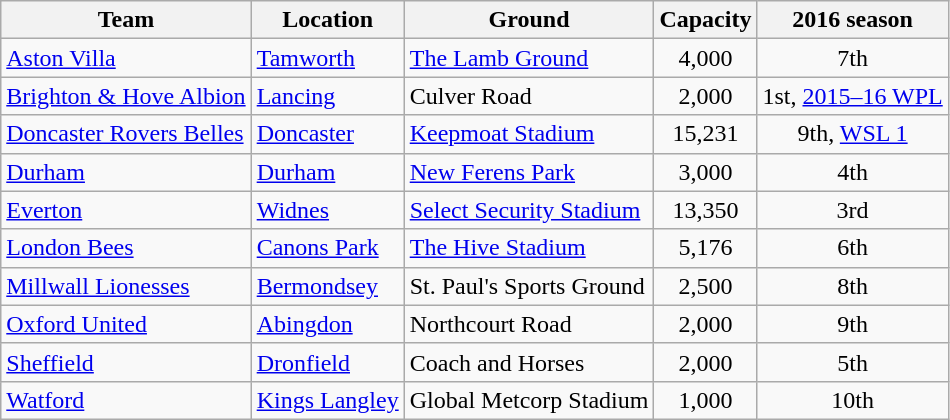<table class="wikitable sortable">
<tr>
<th>Team</th>
<th>Location</th>
<th>Ground</th>
<th>Capacity</th>
<th data-sort-type="number">2016 season</th>
</tr>
<tr>
<td><a href='#'>Aston Villa</a></td>
<td><a href='#'>Tamworth</a></td>
<td><a href='#'>The Lamb Ground</a></td>
<td style="text-align:center">4,000</td>
<td style="text-align:center">7th</td>
</tr>
<tr>
<td><a href='#'>Brighton & Hove Albion</a></td>
<td><a href='#'>Lancing</a></td>
<td>Culver Road</td>
<td style="text-align:center">2,000</td>
<td style="text-align:center">1st, <a href='#'>2015–16 WPL</a></td>
</tr>
<tr>
<td><a href='#'>Doncaster Rovers Belles</a></td>
<td><a href='#'>Doncaster</a></td>
<td><a href='#'>Keepmoat Stadium</a></td>
<td style="text-align:center">15,231</td>
<td style="text-align:center">9th, <a href='#'>WSL 1</a></td>
</tr>
<tr>
<td><a href='#'>Durham</a></td>
<td><a href='#'>Durham</a></td>
<td><a href='#'>New Ferens Park</a></td>
<td style="text-align:center">3,000</td>
<td style="text-align:center">4th</td>
</tr>
<tr>
<td><a href='#'>Everton</a></td>
<td><a href='#'>Widnes</a></td>
<td><a href='#'>Select Security Stadium</a></td>
<td style="text-align:center">13,350</td>
<td style="text-align:center">3rd</td>
</tr>
<tr>
<td><a href='#'>London Bees</a></td>
<td><a href='#'>Canons Park</a></td>
<td><a href='#'>The Hive Stadium</a></td>
<td style="text-align:center">5,176</td>
<td style="text-align:center">6th</td>
</tr>
<tr>
<td><a href='#'>Millwall Lionesses</a></td>
<td><a href='#'>Bermondsey</a></td>
<td>St. Paul's Sports Ground</td>
<td style="text-align:center">2,500</td>
<td style="text-align:center">8th</td>
</tr>
<tr>
<td><a href='#'>Oxford United</a></td>
<td><a href='#'>Abingdon</a></td>
<td>Northcourt Road</td>
<td style="text-align:center">2,000</td>
<td style="text-align:center">9th</td>
</tr>
<tr>
<td><a href='#'>Sheffield</a></td>
<td><a href='#'>Dronfield</a></td>
<td>Coach and Horses</td>
<td style="text-align:center">2,000</td>
<td style="text-align:center">5th</td>
</tr>
<tr>
<td><a href='#'>Watford</a></td>
<td><a href='#'>Kings Langley</a></td>
<td>Global Metcorp Stadium</td>
<td style="text-align:center">1,000</td>
<td style="text-align:center">10th</td>
</tr>
</table>
